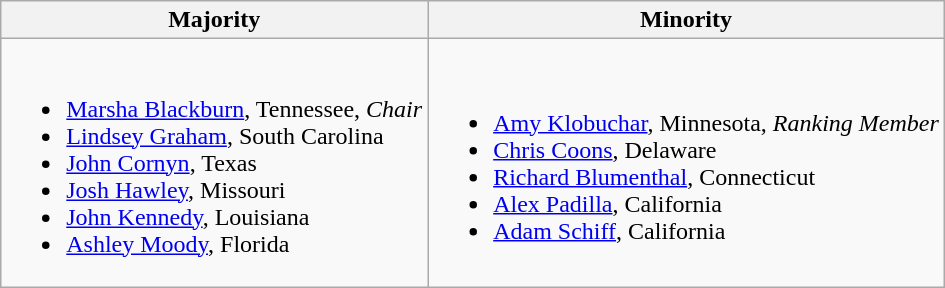<table class=wikitable>
<tr>
<th>Majority</th>
<th>Minority</th>
</tr>
<tr>
<td><br><ul><li><a href='#'>Marsha Blackburn</a>, Tennessee, <em>Chair</em></li><li><a href='#'>Lindsey Graham</a>, South Carolina</li><li><a href='#'>John Cornyn</a>, Texas</li><li><a href='#'>Josh Hawley</a>, Missouri</li><li><a href='#'>John Kennedy</a>, Louisiana</li><li><a href='#'>Ashley Moody</a>, Florida</li></ul></td>
<td><br><ul><li><a href='#'>Amy Klobuchar</a>, Minnesota, <em>Ranking Member</em></li><li><a href='#'>Chris Coons</a>, Delaware</li><li><a href='#'>Richard Blumenthal</a>, Connecticut</li><li><a href='#'>Alex Padilla</a>, California</li><li><a href='#'>Adam Schiff</a>, California</li></ul></td>
</tr>
</table>
